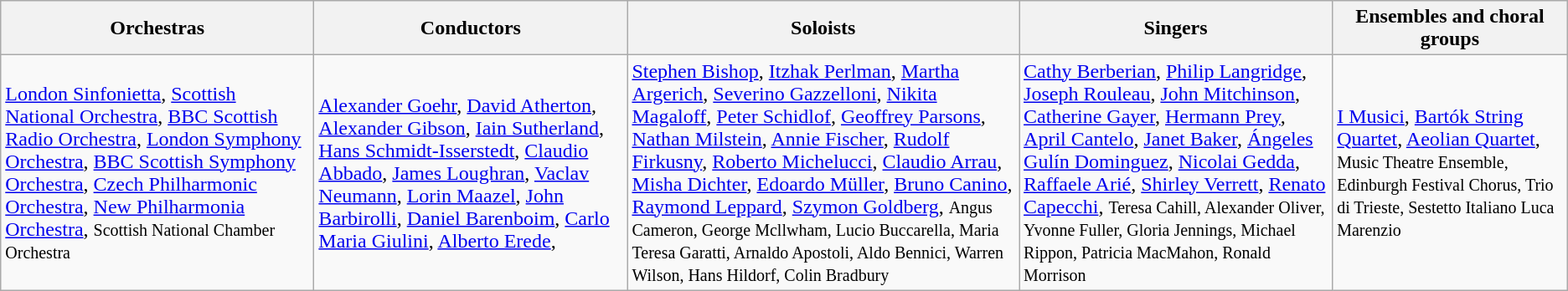<table class="wikitable toptextcells">
<tr class="hintergrundfarbe5">
<th style="width:20%;">Orchestras</th>
<th style="width:20%;">Conductors</th>
<th style="width:25%;">Soloists</th>
<th style="width:20%;">Singers</th>
<th style="width:15%;">Ensembles and choral groups</th>
</tr>
<tr>
<td><a href='#'>London Sinfonietta</a>, <a href='#'>Scottish National Orchestra</a>, <a href='#'>BBC Scottish Radio Orchestra</a>, <a href='#'>London Symphony Orchestra</a>, <a href='#'>BBC Scottish Symphony Orchestra</a>, <a href='#'>Czech Philharmonic Orchestra</a>, <a href='#'>New Philharmonia Orchestra</a>, <small>Scottish National Chamber Orchestra</small></td>
<td><a href='#'>Alexander Goehr</a>, <a href='#'>David Atherton</a>, <a href='#'>Alexander Gibson</a>, <a href='#'>Iain Sutherland</a>, <a href='#'>Hans Schmidt-Isserstedt</a>, <a href='#'>Claudio Abbado</a>, <a href='#'>James Loughran</a>, <a href='#'>Vaclav Neumann</a>, <a href='#'>Lorin Maazel</a>, <a href='#'>John Barbirolli</a>, <a href='#'>Daniel Barenboim</a>, <a href='#'>Carlo Maria Giulini</a>, <a href='#'>Alberto Erede</a>,</td>
<td><a href='#'>Stephen Bishop</a>, <a href='#'>Itzhak Perlman</a>, <a href='#'>Martha Argerich</a>, <a href='#'>Severino Gazzelloni</a>, <a href='#'>Nikita Magaloff</a>, <a href='#'>Peter Schidlof</a>, <a href='#'>Geoffrey Parsons</a>, <a href='#'>Nathan Milstein</a>, <a href='#'>Annie Fischer</a>, <a href='#'>Rudolf Firkusny</a>, <a href='#'>Roberto Michelucci</a>, <a href='#'>Claudio Arrau</a>, <a href='#'>Misha Dichter</a>, <a href='#'>Edoardo Müller</a>, <a href='#'>Bruno Canino</a>, <a href='#'>Raymond Leppard</a>, <a href='#'>Szymon Goldberg</a>, <small>Angus Cameron, George Mcllwham, Lucio Buccarella, Maria Teresa Garatti, Arnaldo Apostoli, Aldo Bennici, Warren Wilson, Hans Hildorf, Colin Bradbury</small></td>
<td><a href='#'>Cathy Berberian</a>, <a href='#'>Philip Langridge</a>, <a href='#'>Joseph Rouleau</a>, <a href='#'>John Mitchinson</a>, <a href='#'>Catherine Gayer</a>, <a href='#'>Hermann Prey</a>, <a href='#'>April Cantelo</a>, <a href='#'>Janet Baker</a>, <a href='#'>Ángeles Gulín Dominguez</a>, <a href='#'>Nicolai Gedda</a>, <a href='#'>Raffaele Arié</a>, <a href='#'>Shirley Verrett</a>, <a href='#'>Renato Capecchi</a>, <small>Teresa Cahill, Alexander Oliver, Yvonne Fuller, Gloria Jennings, Michael Rippon, Patricia MacMahon, Ronald Morrison</small></td>
<td><a href='#'>I Musici</a>, <a href='#'>Bartók String Quartet</a>, <a href='#'>Aeolian Quartet</a>, <small>Music Theatre Ensemble, Edinburgh Festival Chorus, Trio di Trieste, Sestetto Italiano Luca Marenzio</small></td>
</tr>
</table>
